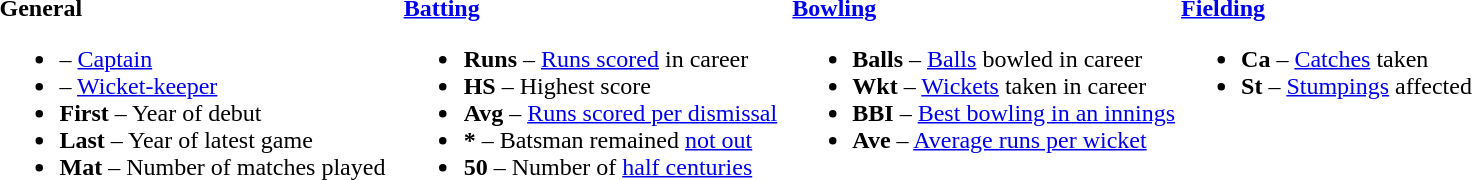<table>
<tr>
<td valign="top" style="width:26%"><br><strong>General</strong><ul><li> – <a href='#'>Captain</a></li><li> – <a href='#'>Wicket-keeper</a></li><li><strong>First</strong> – Year of debut</li><li><strong>Last</strong> – Year of latest game</li><li><strong>Mat</strong> – Number of matches played</li></ul></td>
<td valign="top" style="width:25%"><br><strong><a href='#'>Batting</a></strong><ul><li><strong>Runs</strong> – <a href='#'>Runs scored</a> in career</li><li><strong>HS</strong> – Highest score</li><li><strong>Avg</strong> – <a href='#'>Runs scored per dismissal</a></li><li><strong>*</strong> – Batsman remained <a href='#'>not out</a></li><li><strong>50</strong> – Number of <a href='#'>half centuries</a></li></ul></td>
<td valign="top" style="width:25%"><br><strong><a href='#'>Bowling</a></strong><ul><li><strong>Balls</strong> – <a href='#'>Balls</a> bowled in career</li><li><strong>Wkt</strong> – <a href='#'>Wickets</a> taken in career</li><li><strong>BBI</strong> – <a href='#'>Best bowling in an innings</a></li><li><strong>Ave</strong> – <a href='#'>Average runs per wicket</a></li></ul></td>
<td valign="top" style="width:24%"><br><strong><a href='#'>Fielding</a></strong><ul><li><strong>Ca</strong> – <a href='#'>Catches</a> taken</li><li><strong>St</strong> – <a href='#'>Stumpings</a> affected</li></ul></td>
</tr>
</table>
